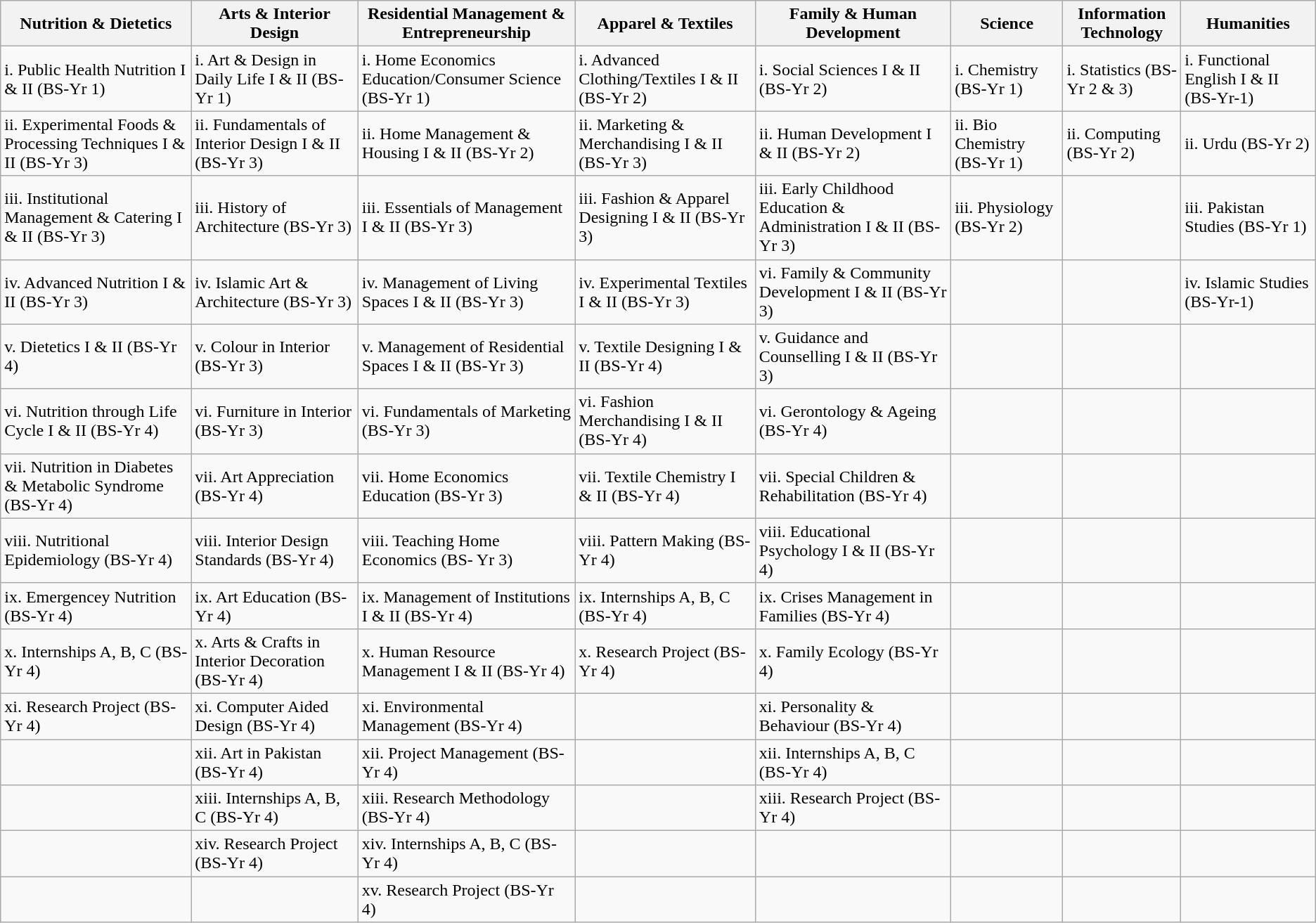<table class="wikitable">
<tr>
<th>Nutrition & Dietetics</th>
<th>Arts & Interior Design</th>
<th>Residential Management & Entrepreneurship</th>
<th>Apparel & Textiles</th>
<th>Family & Human Development</th>
<th>Science</th>
<th>Information Technology</th>
<th>Humanities</th>
</tr>
<tr>
<td>i. Public Health Nutrition I & II (BS-Yr 1)</td>
<td>i. Art & Design in Daily Life I & II (BS-Yr 1)</td>
<td>i. Home Economics Education/Consumer Science (BS-Yr 1)</td>
<td>i. Advanced Clothing/Textiles I & II (BS-Yr 2)</td>
<td>i. Social Sciences I & II (BS-Yr 2)</td>
<td>i. Chemistry (BS-Yr 1)</td>
<td>i. Statistics (BS-Yr 2 & 3)</td>
<td>i. Functional English I & II (BS-Yr-1)</td>
</tr>
<tr>
<td>ii. Experimental Foods & Processing Techniques I & II (BS-Yr 3)</td>
<td>ii. Fundamentals of Interior Design I & II (BS-Yr 3)</td>
<td>ii. Home Management & Housing I & II (BS-Yr 2)</td>
<td>ii. Marketing & Merchandising I & II (BS-Yr 3)</td>
<td>ii. Human Development I & II (BS-Yr 2)</td>
<td>ii. Bio Chemistry (BS-Yr 1)</td>
<td>ii. Computing (BS-Yr 2)</td>
<td>ii. Urdu (BS-Yr 2)</td>
</tr>
<tr>
<td>iii. Institutional Management & Catering I & II (BS-Yr 3)</td>
<td>iii. History of Architecture (BS-Yr 3)</td>
<td>iii. Essentials of Management I & II (BS-Yr 3)</td>
<td>iii. Fashion & Apparel Designing I & II (BS-Yr 3)</td>
<td>iii. Early Childhood Education & Administration I & II (BS-Yr 3)</td>
<td>iii. Physiology (BS-Yr 2)</td>
<td></td>
<td>iii. Pakistan Studies (BS-Yr 1)</td>
</tr>
<tr>
<td>iv. Advanced Nutrition I & II (BS-Yr 3)</td>
<td>iv. Islamic Art & Architecture (BS-Yr 3)</td>
<td>iv. Management of Living Spaces I & II (BS-Yr 3)</td>
<td>iv. Experimental Textiles I & II (BS-Yr 3)</td>
<td>vi. Family & Community Development I & II (BS-Yr 3)</td>
<td></td>
<td></td>
<td>iv. Islamic Studies (BS-Yr-1)</td>
</tr>
<tr>
<td>v. Dietetics I & II (BS-Yr 4)</td>
<td>v. Colour in Interior (BS-Yr 3)</td>
<td>v. Management of Residential Spaces I & II (BS-Yr 3)</td>
<td>v. Textile Designing I & II (BS-Yr 4)</td>
<td>v. Guidance and Counselling I & II (BS-Yr 3)</td>
<td></td>
<td></td>
<td></td>
</tr>
<tr>
<td>vi. Nutrition through Life Cycle I & II (BS-Yr 4)</td>
<td>vi. Furniture in Interior (BS-Yr 3)</td>
<td>vi. Fundamentals of Marketing (BS-Yr 3)</td>
<td>vi. Fashion Merchandising I & II (BS-Yr 4)</td>
<td>vi. Gerontology & Ageing (BS-Yr 4)</td>
<td></td>
<td></td>
<td></td>
</tr>
<tr>
<td>vii. Nutrition in Diabetes & Metabolic Syndrome (BS-Yr 4)</td>
<td>vii. Art Appreciation (BS-Yr 4)</td>
<td>vii. Home Economics Education (BS-Yr 3)</td>
<td>vii. Textile Chemistry I & II (BS-Yr 4)</td>
<td>vii. Special Children & Rehabilitation (BS-Yr 4)</td>
<td></td>
<td></td>
<td></td>
</tr>
<tr>
<td>viii. Nutritional Epidemiology (BS-Yr 4)</td>
<td>viii. Interior Design Standards (BS-Yr 4)</td>
<td>viii. Teaching Home Economics (BS- Yr 3)</td>
<td>viii. Pattern Making (BS-Yr 4)</td>
<td>viii. Educational Psychology I & II (BS-Yr 4)</td>
<td></td>
<td></td>
<td></td>
</tr>
<tr>
<td>ix. Emergencey Nutrition (BS-Yr 4)</td>
<td>ix. Art Education (BS-Yr 4)</td>
<td>ix. Management of Institutions I & II (BS-Yr 4)</td>
<td>ix. Internships A, B, C (BS-Yr 4)</td>
<td>ix. Crises Management in Families (BS-Yr 4)</td>
<td></td>
<td></td>
<td></td>
</tr>
<tr>
<td>x. Internships A, B, C (BS-Yr 4)</td>
<td>x. Arts & Crafts in Interior Decoration (BS-Yr 4)</td>
<td>x. Human Resource Management I & II (BS-Yr 4)</td>
<td>x. Research Project (BS-Yr 4)</td>
<td>x. Family Ecology (BS-Yr 4)</td>
<td></td>
<td></td>
<td></td>
</tr>
<tr>
<td>xi. Research Project (BS-Yr 4)</td>
<td>xi. Computer Aided Design (BS-Yr 4)</td>
<td>xi. Environmental Management (BS-Yr 4)</td>
<td></td>
<td>xi. Personality & Behaviour (BS-Yr 4)</td>
<td></td>
<td></td>
<td></td>
</tr>
<tr>
<td></td>
<td>xii. Art in Pakistan (BS-Yr 4)</td>
<td>xii. Project Management (BS-Yr 4)</td>
<td></td>
<td>xii. Internships A, B, C (BS-Yr 4)</td>
<td></td>
<td></td>
<td></td>
</tr>
<tr>
<td></td>
<td>xiii. Internships A, B, C (BS-Yr 4)</td>
<td>xiii. Research Methodology (BS-Yr 4)</td>
<td></td>
<td>xiii. Research Project (BS-Yr 4)</td>
<td></td>
<td></td>
<td></td>
</tr>
<tr>
<td></td>
<td>xiv. Research Project (BS-Yr 4)</td>
<td>xiv. Internships A, B, C (BS-Yr 4)</td>
<td></td>
<td></td>
<td></td>
<td></td>
<td></td>
</tr>
<tr>
<td></td>
<td></td>
<td>xv. Research Project (BS-Yr 4)</td>
<td></td>
<td></td>
<td></td>
<td></td>
<td></td>
</tr>
</table>
